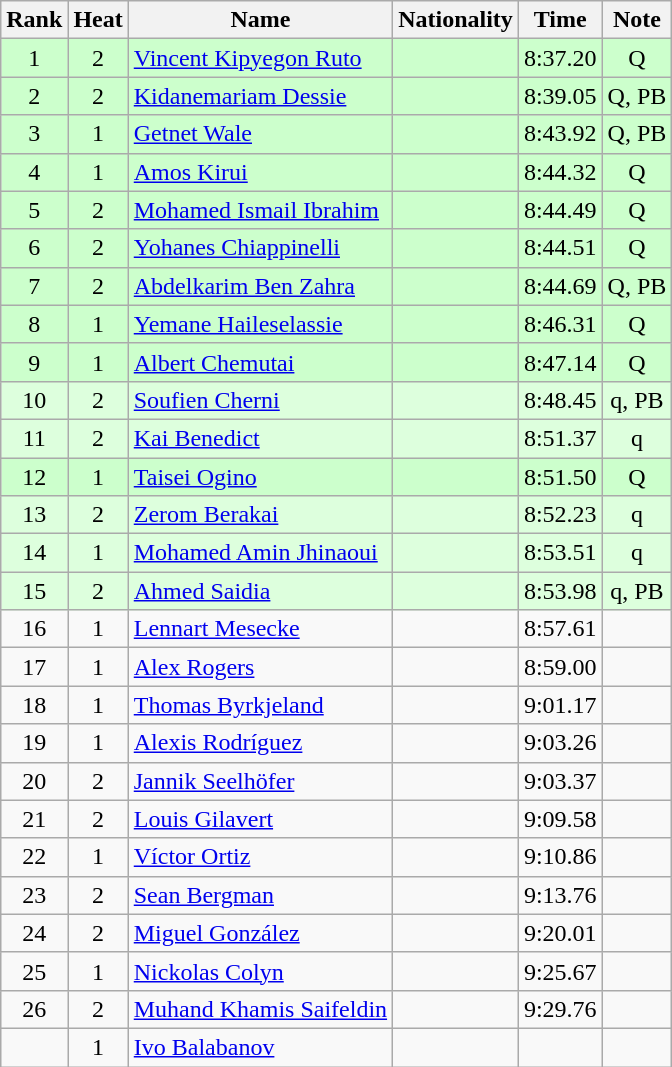<table class="wikitable sortable" style="text-align:center">
<tr>
<th>Rank</th>
<th>Heat</th>
<th>Name</th>
<th>Nationality</th>
<th>Time</th>
<th>Note</th>
</tr>
<tr bgcolor=ccffcc>
<td>1</td>
<td>2</td>
<td align=left><a href='#'>Vincent Kipyegon Ruto</a></td>
<td align=left></td>
<td>8:37.20</td>
<td>Q</td>
</tr>
<tr bgcolor=ccffcc>
<td>2</td>
<td>2</td>
<td align=left><a href='#'>Kidanemariam Dessie</a></td>
<td align=left></td>
<td>8:39.05</td>
<td>Q, PB</td>
</tr>
<tr bgcolor=ccffcc>
<td>3</td>
<td>1</td>
<td align=left><a href='#'>Getnet Wale</a></td>
<td align=left></td>
<td>8:43.92</td>
<td>Q, PB</td>
</tr>
<tr bgcolor=ccffcc>
<td>4</td>
<td>1</td>
<td align=left><a href='#'>Amos Kirui</a></td>
<td align=left></td>
<td>8:44.32</td>
<td>Q</td>
</tr>
<tr bgcolor=ccffcc>
<td>5</td>
<td>2</td>
<td align=left><a href='#'>Mohamed Ismail Ibrahim</a></td>
<td align=left></td>
<td>8:44.49</td>
<td>Q</td>
</tr>
<tr bgcolor=ccffcc>
<td>6</td>
<td>2</td>
<td align=left><a href='#'>Yohanes Chiappinelli</a></td>
<td align=left></td>
<td>8:44.51</td>
<td>Q</td>
</tr>
<tr bgcolor=ccffcc>
<td>7</td>
<td>2</td>
<td align=left><a href='#'>Abdelkarim Ben Zahra</a></td>
<td align=left></td>
<td>8:44.69</td>
<td>Q, PB</td>
</tr>
<tr bgcolor=ccffcc>
<td>8</td>
<td>1</td>
<td align=left><a href='#'>Yemane Haileselassie</a></td>
<td align=left></td>
<td>8:46.31</td>
<td>Q</td>
</tr>
<tr bgcolor=ccffcc>
<td>9</td>
<td>1</td>
<td align=left><a href='#'>Albert Chemutai</a></td>
<td align=left></td>
<td>8:47.14</td>
<td>Q</td>
</tr>
<tr bgcolor=ddffdd>
<td>10</td>
<td>2</td>
<td align=left><a href='#'>Soufien Cherni</a></td>
<td align=left></td>
<td>8:48.45</td>
<td>q, PB</td>
</tr>
<tr bgcolor=ddffdd>
<td>11</td>
<td>2</td>
<td align=left><a href='#'>Kai Benedict</a></td>
<td align=left></td>
<td>8:51.37</td>
<td>q</td>
</tr>
<tr bgcolor=ccffcc>
<td>12</td>
<td>1</td>
<td align=left><a href='#'>Taisei Ogino</a></td>
<td align=left></td>
<td>8:51.50</td>
<td>Q</td>
</tr>
<tr bgcolor=ddffdd>
<td>13</td>
<td>2</td>
<td align=left><a href='#'>Zerom Berakai</a></td>
<td align=left></td>
<td>8:52.23</td>
<td>q</td>
</tr>
<tr bgcolor=ddffdd>
<td>14</td>
<td>1</td>
<td align=left><a href='#'>Mohamed Amin Jhinaoui</a></td>
<td align=left></td>
<td>8:53.51</td>
<td>q</td>
</tr>
<tr bgcolor=ddffdd>
<td>15</td>
<td>2</td>
<td align=left><a href='#'>Ahmed Saidia</a></td>
<td align=left></td>
<td>8:53.98</td>
<td>q, PB</td>
</tr>
<tr>
<td>16</td>
<td>1</td>
<td align=left><a href='#'>Lennart Mesecke</a></td>
<td align=left></td>
<td>8:57.61</td>
<td></td>
</tr>
<tr>
<td>17</td>
<td>1</td>
<td align=left><a href='#'>Alex Rogers</a></td>
<td align=left></td>
<td>8:59.00</td>
<td></td>
</tr>
<tr>
<td>18</td>
<td>1</td>
<td align=left><a href='#'>Thomas Byrkjeland</a></td>
<td align=left></td>
<td>9:01.17</td>
<td></td>
</tr>
<tr>
<td>19</td>
<td>1</td>
<td align=left><a href='#'>Alexis Rodríguez</a></td>
<td align=left></td>
<td>9:03.26</td>
<td></td>
</tr>
<tr>
<td>20</td>
<td>2</td>
<td align=left><a href='#'>Jannik Seelhöfer</a></td>
<td align=left></td>
<td>9:03.37</td>
<td></td>
</tr>
<tr>
<td>21</td>
<td>2</td>
<td align=left><a href='#'>Louis Gilavert</a></td>
<td align=left></td>
<td>9:09.58</td>
<td></td>
</tr>
<tr>
<td>22</td>
<td>1</td>
<td align=left><a href='#'>Víctor Ortiz</a></td>
<td align=left></td>
<td>9:10.86</td>
<td></td>
</tr>
<tr>
<td>23</td>
<td>2</td>
<td align=left><a href='#'>Sean Bergman</a></td>
<td align=left></td>
<td>9:13.76</td>
<td></td>
</tr>
<tr>
<td>24</td>
<td>2</td>
<td align=left><a href='#'>Miguel González</a></td>
<td align=left></td>
<td>9:20.01</td>
<td></td>
</tr>
<tr>
<td>25</td>
<td>1</td>
<td align=left><a href='#'>Nickolas Colyn</a></td>
<td align=left></td>
<td>9:25.67</td>
<td></td>
</tr>
<tr>
<td>26</td>
<td>2</td>
<td align=left><a href='#'>Muhand Khamis Saifeldin</a></td>
<td align=left></td>
<td>9:29.76</td>
<td></td>
</tr>
<tr>
<td></td>
<td>1</td>
<td align=left><a href='#'>Ivo Balabanov</a></td>
<td align=left></td>
<td></td>
<td></td>
</tr>
</table>
